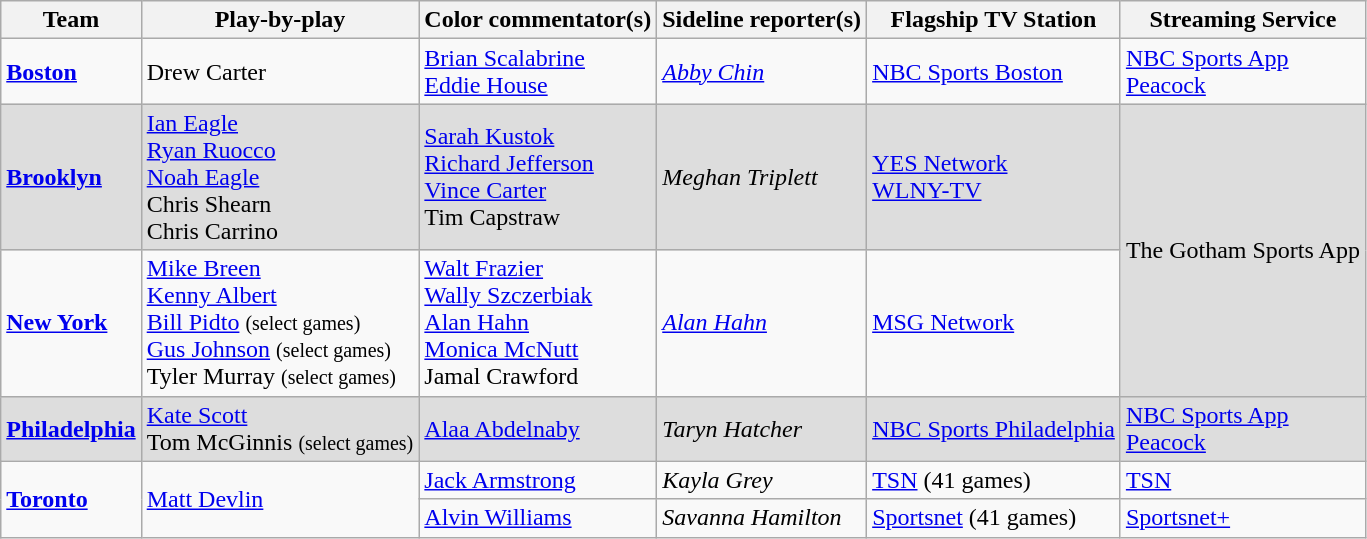<table class="wikitable">
<tr>
<th>Team</th>
<th>Play-by-play</th>
<th>Color commentator(s)</th>
<th>Sideline reporter(s)</th>
<th>Flagship TV Station</th>
<th>Streaming Service</th>
</tr>
<tr>
<td><strong><a href='#'>Boston</a></strong></td>
<td>Drew Carter</td>
<td><a href='#'>Brian Scalabrine</a><br><a href='#'>Eddie House</a> </td>
<td><em><a href='#'>Abby Chin</a></em></td>
<td><a href='#'>NBC Sports Boston</a></td>
<td><a href='#'>NBC Sports App</a><br><a href='#'>Peacock</a></td>
</tr>
<tr style="background:#ddd;">
<td><strong><a href='#'>Brooklyn</a></strong></td>
<td><a href='#'>Ian Eagle</a> <br><a href='#'>Ryan Ruocco</a> <br><a href='#'>Noah Eagle</a> <br>Chris Shearn <br> Chris Carrino </td>
<td><a href='#'>Sarah Kustok</a><br><a href='#'>Richard Jefferson</a> <br> <a href='#'>Vince Carter</a> <br> Tim Capstraw </td>
<td><em>Meghan Triplett</em></td>
<td><a href='#'>YES Network</a><br><a href='#'>WLNY-TV</a> </td>
<td rowspan="2">The Gotham Sports App</td>
</tr>
<tr>
<td><strong><a href='#'>New York</a></strong></td>
<td><a href='#'>Mike Breen</a> <br><a href='#'>Kenny Albert</a> <br><a href='#'>Bill Pidto</a> <small>(select games)</small><br><a href='#'>Gus Johnson</a> <small>(select games)</small><br>Tyler Murray <small>(select games)</small></td>
<td><a href='#'>Walt Frazier</a><br><a href='#'>Wally Szczerbiak</a><br><a href='#'>Alan Hahn</a><br><a href='#'>Monica McNutt</a><br>Jamal Crawford</td>
<td><em><a href='#'>Alan Hahn</a></em></td>
<td><a href='#'>MSG Network</a></td>
</tr>
<tr style="background:#ddd;">
<td><strong><a href='#'>Philadelphia</a></strong></td>
<td><a href='#'>Kate Scott</a> <br>Tom McGinnis <small>(select games)</small></td>
<td><a href='#'>Alaa Abdelnaby</a></td>
<td><em>Taryn Hatcher</em> </td>
<td><a href='#'>NBC Sports Philadelphia</a></td>
<td><a href='#'>NBC Sports App</a><br><a href='#'>Peacock</a></td>
</tr>
<tr>
<td rowspan="2"><strong><a href='#'>Toronto</a></strong></td>
<td rowspan="2"><a href='#'>Matt Devlin</a></td>
<td><a href='#'>Jack Armstrong</a></td>
<td><em>Kayla Grey</em></td>
<td><a href='#'>TSN</a> (41 games)</td>
<td><a href='#'>TSN</a></td>
</tr>
<tr>
<td><a href='#'>Alvin Williams</a></td>
<td><em>Savanna Hamilton</em></td>
<td><a href='#'>Sportsnet</a> (41 games)</td>
<td><a href='#'>Sportsnet+</a></td>
</tr>
</table>
